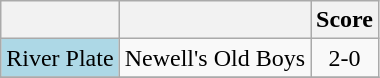<table class="wikitable" style="text-align: center;">
<tr>
<th></th>
<th></th>
<th>Score</th>
</tr>
<tr>
<td bgcolor="lightblue">River Plate</td>
<td>Newell's Old Boys</td>
<td>2-0</td>
</tr>
<tr>
</tr>
</table>
